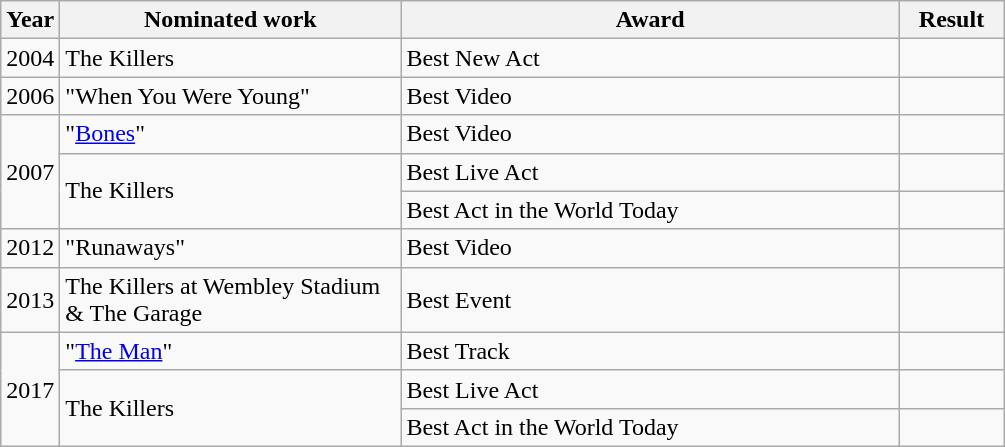<table class="wikitable">
<tr>
<th>Year</th>
<th width="220">Nominated work</th>
<th width="325">Award</th>
<th width="62">Result</th>
</tr>
<tr>
<td>2004</td>
<td>The Killers</td>
<td>Best New Act</td>
<td></td>
</tr>
<tr>
<td>2006</td>
<td>"When You Were Young"</td>
<td>Best Video</td>
<td></td>
</tr>
<tr>
<td rowspan="3">2007</td>
<td>"<a href='#'>Bones</a>"</td>
<td>Best Video</td>
<td></td>
</tr>
<tr>
<td rowspan="2">The Killers</td>
<td>Best Live Act</td>
<td></td>
</tr>
<tr>
<td>Best Act in the World Today</td>
<td></td>
</tr>
<tr>
<td>2012</td>
<td>"Runaways"</td>
<td>Best Video</td>
<td></td>
</tr>
<tr>
<td>2013</td>
<td>The Killers at Wembley Stadium & The Garage</td>
<td>Best Event</td>
<td></td>
</tr>
<tr>
<td rowspan="3">2017</td>
<td>"<a href='#'>The Man</a>"</td>
<td>Best Track</td>
<td></td>
</tr>
<tr>
<td rowspan="2">The Killers</td>
<td>Best Live Act</td>
<td></td>
</tr>
<tr>
<td>Best Act in the World Today</td>
<td></td>
</tr>
</table>
